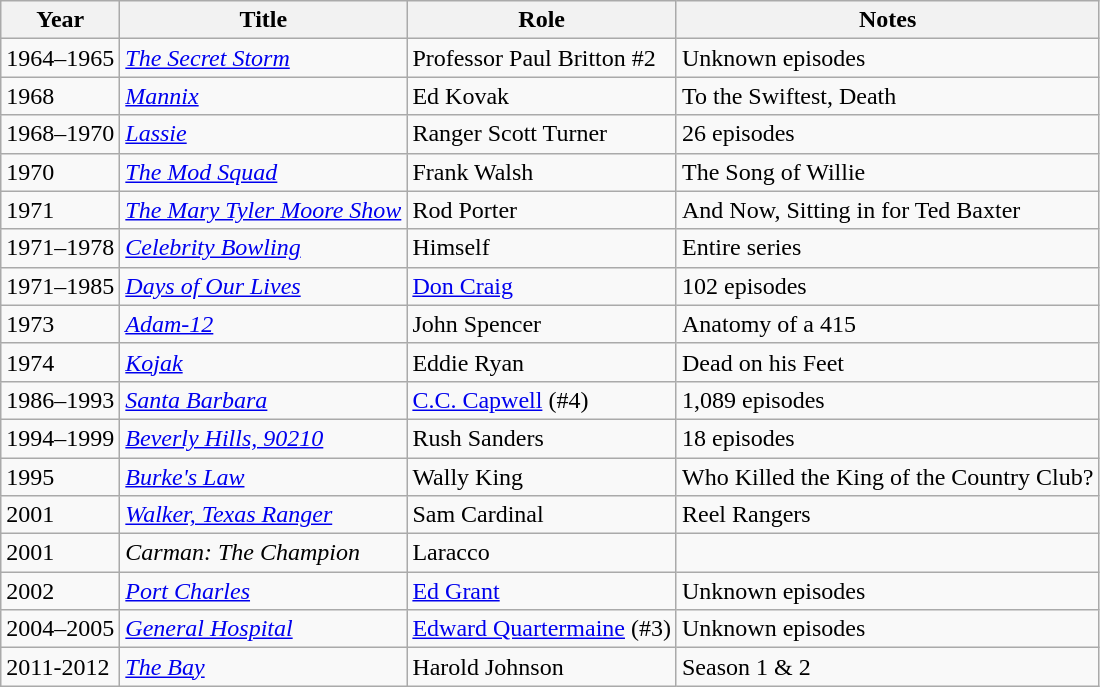<table class="wikitable sortable">
<tr>
<th>Year</th>
<th>Title</th>
<th>Role</th>
<th class="unsortable">Notes</th>
</tr>
<tr>
<td>1964–1965</td>
<td><em><a href='#'>The Secret Storm</a></em></td>
<td>Professor Paul Britton #2</td>
<td> Unknown episodes</td>
</tr>
<tr>
<td>1968</td>
<td><em><a href='#'>Mannix</a></em></td>
<td>Ed Kovak</td>
<td>To the Swiftest, Death</td>
</tr>
<tr>
<td>1968–1970</td>
<td><em><a href='#'>Lassie</a></em></td>
<td>Ranger Scott Turner</td>
<td>26 episodes</td>
</tr>
<tr>
<td>1970</td>
<td><em><a href='#'>The Mod Squad</a></em></td>
<td>Frank Walsh</td>
<td>The Song of Willie</td>
</tr>
<tr>
<td>1971</td>
<td><em><a href='#'>The Mary Tyler Moore Show</a></em></td>
<td>Rod Porter</td>
<td>And Now, Sitting in for Ted Baxter</td>
</tr>
<tr>
<td>1971–1978</td>
<td><em><a href='#'>Celebrity Bowling</a></em></td>
<td>Himself</td>
<td>Entire series</td>
</tr>
<tr>
<td>1971–1985</td>
<td><em><a href='#'>Days of Our Lives</a></em></td>
<td><a href='#'>Don Craig</a></td>
<td>102 episodes</td>
</tr>
<tr>
<td>1973</td>
<td><em><a href='#'>Adam-12</a></em></td>
<td>John Spencer</td>
<td>Anatomy of a 415</td>
</tr>
<tr>
<td>1974</td>
<td><em><a href='#'>Kojak</a></em></td>
<td>Eddie Ryan</td>
<td>Dead on his Feet</td>
</tr>
<tr>
<td>1986–1993</td>
<td><em><a href='#'>Santa Barbara</a></em></td>
<td><a href='#'>C.C. Capwell</a> (#4)</td>
<td>1,089 episodes</td>
</tr>
<tr>
<td>1994–1999</td>
<td><em><a href='#'>Beverly Hills, 90210</a></em></td>
<td>Rush Sanders</td>
<td>18 episodes</td>
</tr>
<tr>
<td>1995</td>
<td><em><a href='#'>Burke's Law</a></em></td>
<td>Wally King</td>
<td>Who Killed the King of the Country Club?</td>
</tr>
<tr>
<td>2001</td>
<td><em><a href='#'>Walker, Texas Ranger</a></em></td>
<td>Sam Cardinal</td>
<td>Reel Rangers</td>
</tr>
<tr>
<td>2001</td>
<td><em>Carman: The Champion</em></td>
<td>Laracco</td>
<td></td>
</tr>
<tr>
<td>2002</td>
<td><em><a href='#'>Port Charles</a></em></td>
<td><a href='#'>Ed Grant</a></td>
<td> Unknown episodes</td>
</tr>
<tr>
<td>2004–2005</td>
<td><em><a href='#'>General Hospital</a></em></td>
<td><a href='#'>Edward Quartermaine</a> (#3)</td>
<td> Unknown episodes</td>
</tr>
<tr>
<td>2011-2012</td>
<td><em><a href='#'>The Bay</a></em></td>
<td>Harold Johnson</td>
<td>Season 1 & 2</td>
</tr>
</table>
